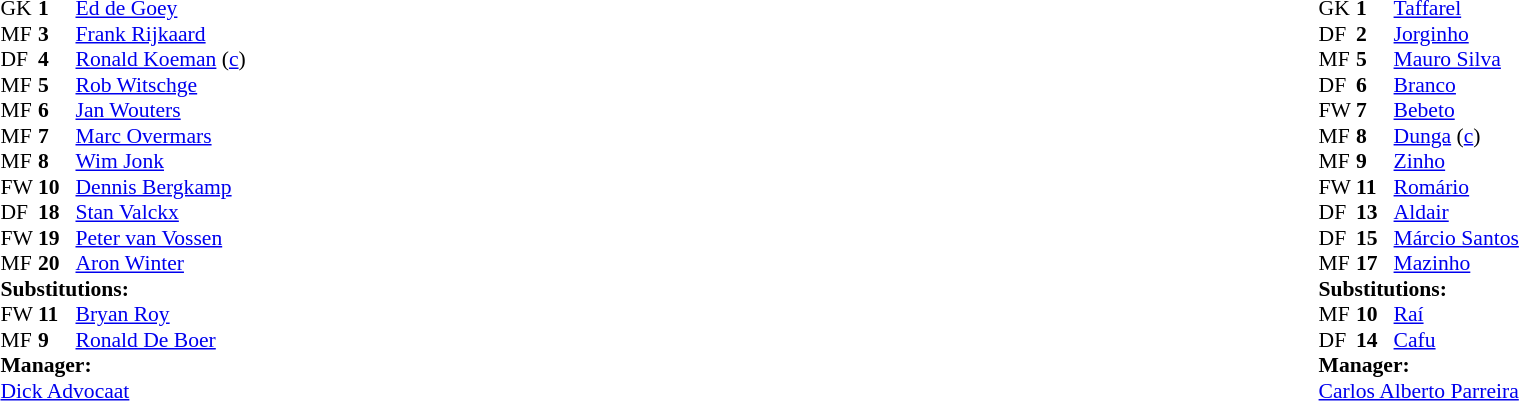<table width="100%">
<tr>
<td valign="top" width="50%"><br><table style="font-size: 90%" cellspacing="0" cellpadding="0">
<tr>
<th width="25"></th>
<th width="25"></th>
</tr>
<tr>
<td>GK</td>
<td><strong>1</strong></td>
<td><a href='#'>Ed de Goey</a></td>
</tr>
<tr>
<td>MF</td>
<td><strong>3</strong></td>
<td><a href='#'>Frank Rijkaard</a></td>
<td></td>
<td></td>
</tr>
<tr>
<td>DF</td>
<td><strong>4</strong></td>
<td><a href='#'>Ronald Koeman</a> (<a href='#'>c</a>)</td>
</tr>
<tr>
<td>MF</td>
<td><strong>5</strong></td>
<td><a href='#'>Rob Witschge</a></td>
</tr>
<tr>
<td>MF</td>
<td><strong>6</strong></td>
<td><a href='#'>Jan Wouters</a></td>
<td></td>
</tr>
<tr>
<td>MF</td>
<td><strong>7</strong></td>
<td><a href='#'>Marc Overmars</a></td>
</tr>
<tr>
<td>MF</td>
<td><strong>8</strong></td>
<td><a href='#'>Wim Jonk</a></td>
</tr>
<tr>
<td>FW</td>
<td><strong>10</strong></td>
<td><a href='#'>Dennis Bergkamp</a></td>
</tr>
<tr>
<td>DF</td>
<td><strong>18</strong></td>
<td><a href='#'>Stan Valckx</a></td>
</tr>
<tr>
<td>FW</td>
<td><strong>19</strong></td>
<td><a href='#'>Peter van Vossen</a></td>
<td></td>
<td></td>
</tr>
<tr>
<td>MF</td>
<td><strong>20</strong></td>
<td><a href='#'>Aron Winter</a></td>
<td></td>
</tr>
<tr>
<td colspan=3><strong>Substitutions:</strong></td>
</tr>
<tr>
<td>FW</td>
<td><strong>11</strong></td>
<td><a href='#'>Bryan Roy</a></td>
<td></td>
<td></td>
</tr>
<tr>
<td>MF</td>
<td><strong>9</strong></td>
<td><a href='#'>Ronald De Boer</a></td>
<td></td>
<td></td>
</tr>
<tr>
<td colspan=3><strong>Manager:</strong></td>
</tr>
<tr>
<td colspan="4"><a href='#'>Dick Advocaat</a></td>
</tr>
</table>
</td>
<td valign="top"></td>
<td valign="top" width="50%"><br><table style="font-size: 90%" cellspacing="0" cellpadding="0" align=center>
<tr>
<th width="25"></th>
<th width="25"></th>
</tr>
<tr>
<td>GK</td>
<td><strong>1</strong></td>
<td><a href='#'>Taffarel</a></td>
</tr>
<tr>
<td>DF</td>
<td><strong>2</strong></td>
<td><a href='#'>Jorginho</a></td>
</tr>
<tr>
<td>MF</td>
<td><strong>5</strong></td>
<td><a href='#'>Mauro Silva</a></td>
</tr>
<tr>
<td>DF</td>
<td><strong>6</strong></td>
<td><a href='#'>Branco</a></td>
<td></td>
<td></td>
</tr>
<tr>
<td>FW</td>
<td><strong>7</strong></td>
<td><a href='#'>Bebeto</a></td>
</tr>
<tr>
<td>MF</td>
<td><strong>8</strong></td>
<td><a href='#'>Dunga</a> (<a href='#'>c</a>)</td>
<td></td>
</tr>
<tr>
<td>MF</td>
<td><strong>9</strong></td>
<td><a href='#'>Zinho</a></td>
</tr>
<tr>
<td>FW</td>
<td><strong>11</strong></td>
<td><a href='#'>Romário</a></td>
</tr>
<tr>
<td>DF</td>
<td><strong>13</strong></td>
<td><a href='#'>Aldair</a></td>
</tr>
<tr>
<td>DF</td>
<td><strong>15</strong></td>
<td><a href='#'>Márcio Santos</a></td>
</tr>
<tr>
<td>MF</td>
<td><strong>17</strong></td>
<td><a href='#'>Mazinho</a></td>
<td></td>
<td></td>
</tr>
<tr>
<td colspan=3><strong>Substitutions:</strong></td>
</tr>
<tr>
<td>MF</td>
<td><strong>10</strong></td>
<td><a href='#'>Raí</a></td>
<td></td>
<td></td>
</tr>
<tr>
<td>DF</td>
<td><strong>14</strong></td>
<td><a href='#'>Cafu</a></td>
<td></td>
<td></td>
</tr>
<tr>
<td colspan=3><strong>Manager:</strong></td>
</tr>
<tr>
<td colspan="4"><a href='#'>Carlos Alberto Parreira</a></td>
</tr>
</table>
</td>
</tr>
</table>
